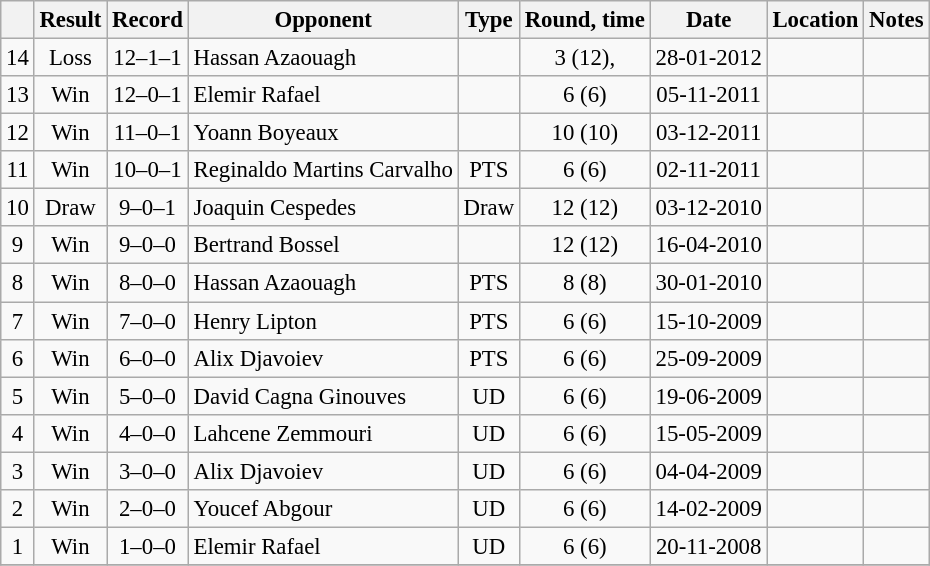<table class="wikitable" style="text-align:center; font-size:95%">
<tr>
<th></th>
<th>Result</th>
<th>Record</th>
<th>Opponent</th>
<th>Type</th>
<th>Round, time</th>
<th>Date</th>
<th>Location</th>
<th>Notes</th>
</tr>
<tr>
<td>14</td>
<td>Loss</td>
<td>12–1–1</td>
<td style="text-align:left;"> Hassan Azaouagh</td>
<td></td>
<td>3 (12), </td>
<td>28-01-2012</td>
<td style="text-align:left;"></td>
<td style="text-align:left;"></td>
</tr>
<tr>
<td>13</td>
<td>Win</td>
<td>12–0–1</td>
<td style="text-align:left;"> Elemir Rafael</td>
<td></td>
<td>6 (6)</td>
<td>05-11-2011</td>
<td style="text-align:left;"></td>
<td style="text-align:left;"></td>
</tr>
<tr>
<td>12</td>
<td>Win</td>
<td>11–0–1</td>
<td style="text-align:left;"> Yoann Boyeaux</td>
<td></td>
<td>10 (10)</td>
<td>03-12-2011</td>
<td style="text-align:left;"></td>
<td style="text-align:left;"></td>
</tr>
<tr>
<td>11</td>
<td>Win</td>
<td>10–0–1</td>
<td style="text-align:left;"> Reginaldo Martins Carvalho</td>
<td>PTS</td>
<td>6 (6)</td>
<td>02-11-2011</td>
<td style="text-align:left;"></td>
<td style="text-align:left;"></td>
</tr>
<tr>
<td>10</td>
<td>Draw</td>
<td>9–0–1</td>
<td style="text-align:left;"> Joaquin Cespedes</td>
<td>Draw</td>
<td>12 (12)</td>
<td>03-12-2010</td>
<td style="text-align:left;"></td>
<td style="text-align:left;"></td>
</tr>
<tr>
<td>9</td>
<td>Win</td>
<td>9–0–0</td>
<td style="text-align:left;"> Bertrand Bossel</td>
<td></td>
<td>12 (12)</td>
<td>16-04-2010</td>
<td style="text-align:left;"></td>
<td style="text-align:left;"></td>
</tr>
<tr>
<td>8</td>
<td>Win</td>
<td>8–0–0</td>
<td style="text-align:left;"> Hassan Azaouagh</td>
<td>PTS</td>
<td>8 (8)</td>
<td>30-01-2010</td>
<td style="text-align:left;"></td>
<td style="text-align:left;"></td>
</tr>
<tr>
<td>7</td>
<td>Win</td>
<td>7–0–0</td>
<td style="text-align:left;"> Henry Lipton</td>
<td>PTS</td>
<td>6 (6)</td>
<td>15-10-2009</td>
<td style="text-align:left;"></td>
<td style="text-align:left;"></td>
</tr>
<tr>
<td>6</td>
<td>Win</td>
<td>6–0–0</td>
<td style="text-align:left;"> Alix Djavoiev</td>
<td>PTS</td>
<td>6 (6)</td>
<td>25-09-2009</td>
<td style="text-align:left;"></td>
<td style="text-align:left;"></td>
</tr>
<tr>
<td>5</td>
<td>Win</td>
<td>5–0–0</td>
<td style="text-align:left;"> David Cagna Ginouves</td>
<td>UD</td>
<td>6 (6)</td>
<td>19-06-2009</td>
<td style="text-align:left;"></td>
<td style="text-align:left;"></td>
</tr>
<tr>
<td>4</td>
<td>Win</td>
<td>4–0–0</td>
<td style="text-align:left;"> Lahcene Zemmouri</td>
<td>UD</td>
<td>6 (6)</td>
<td>15-05-2009</td>
<td style="text-align:left;"></td>
<td style="text-align:left;"></td>
</tr>
<tr>
<td>3</td>
<td>Win</td>
<td>3–0–0</td>
<td style="text-align:left;"> Alix Djavoiev</td>
<td>UD</td>
<td>6 (6)</td>
<td>04-04-2009</td>
<td style="text-align:left;"></td>
<td style="text-align:left;"></td>
</tr>
<tr>
<td>2</td>
<td>Win</td>
<td>2–0–0</td>
<td style="text-align:left;"> Youcef Abgour</td>
<td>UD</td>
<td>6 (6)</td>
<td>14-02-2009</td>
<td style="text-align:left;"></td>
<td style="text-align:left;"></td>
</tr>
<tr>
<td>1</td>
<td>Win</td>
<td>1–0–0</td>
<td style="text-align:left;"> Elemir Rafael</td>
<td>UD</td>
<td>6 (6)</td>
<td>20-11-2008</td>
<td style="text-align:left;"></td>
<td style="text-align:left;"></td>
</tr>
<tr>
</tr>
</table>
